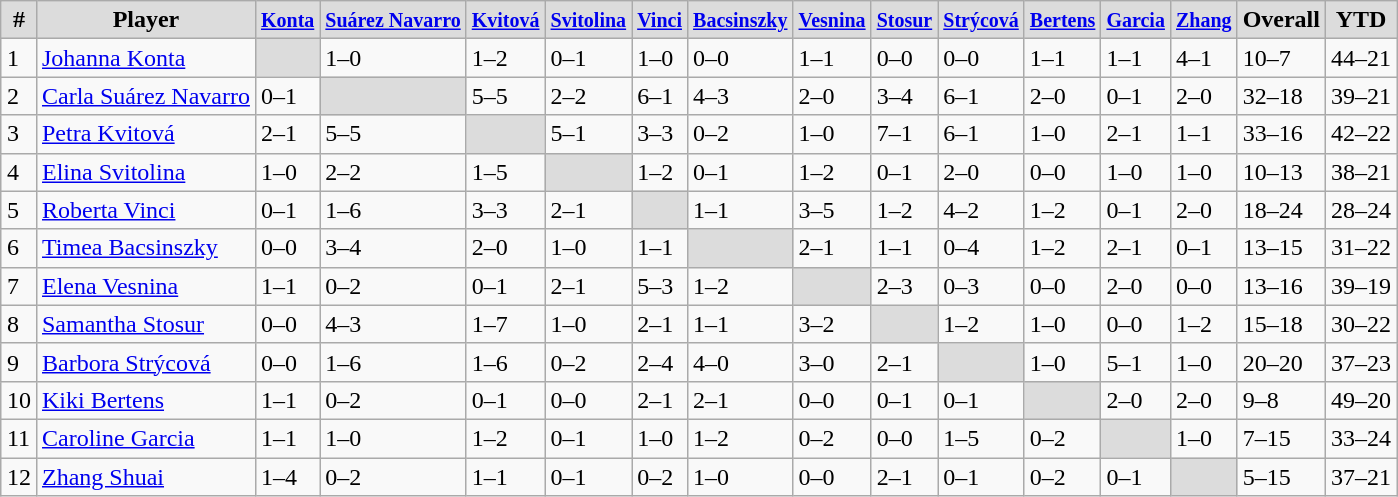<table class="wikitable" style="margin:1em auto;">
<tr>
<th style="background-color:#DCDCDC">#</th>
<th style="background-color:#DCDCDC">Player</th>
<th style="background-color:#DCDCDC"><small> <a href='#'>Konta</a> </small></th>
<th style="background-color:#DCDCDC"><small> <a href='#'>Suárez Navarro</a> </small></th>
<th style="background-color:#DCDCDC"><small> <a href='#'>Kvitová</a> </small></th>
<th style="background-color:#DCDCDC"><small> <a href='#'>Svitolina</a> </small></th>
<th style="background-color:#DCDCDC"><small> <a href='#'>Vinci</a> </small></th>
<th style="background-color:#DCDCDC"><small> <a href='#'>Bacsinszky</a> </small></th>
<th style="background-color:#DCDCDC"><small> <a href='#'>Vesnina</a> </small></th>
<th style="background-color:#DCDCDC"><small> <a href='#'>Stosur</a> </small></th>
<th style="background-color:#DCDCDC"><small> <a href='#'>Strýcová</a> </small></th>
<th style="background-color:#DCDCDC"><small> <a href='#'>Bertens</a> </small></th>
<th style="background-color:#DCDCDC"><small> <a href='#'>Garcia</a> </small></th>
<th style="background-color:#DCDCDC"><small> <a href='#'>Zhang</a> </small></th>
<th style="background-color:#DCDCDC">Overall</th>
<th style="background-color:#DCDCDC">YTD</th>
</tr>
<tr>
<td>1</td>
<td style="text-align:left;"> <a href='#'>Johanna Konta</a></td>
<td style="background-color:#DCDCDC"></td>
<td>1–0</td>
<td>1–2</td>
<td>0–1</td>
<td>1–0</td>
<td>0–0</td>
<td>1–1</td>
<td>0–0</td>
<td>0–0</td>
<td>1–1</td>
<td>1–1</td>
<td>4–1</td>
<td>10–7</td>
<td>44–21</td>
</tr>
<tr>
<td>2</td>
<td style="text-align:left;"> <a href='#'>Carla Suárez Navarro</a></td>
<td>0–1</td>
<td style="background-color:#DCDCDC"></td>
<td>5–5</td>
<td>2–2</td>
<td>6–1</td>
<td>4–3</td>
<td>2–0</td>
<td>3–4</td>
<td>6–1</td>
<td>2–0</td>
<td>0–1</td>
<td>2–0</td>
<td>32–18</td>
<td>39–21</td>
</tr>
<tr>
<td>3</td>
<td style="text-align:left;"> <a href='#'>Petra Kvitová</a></td>
<td>2–1</td>
<td>5–5</td>
<td style="background-color:#DCDCDC"></td>
<td>5–1</td>
<td>3–3</td>
<td>0–2</td>
<td>1–0</td>
<td>7–1</td>
<td>6–1</td>
<td>1–0</td>
<td>2–1</td>
<td>1–1</td>
<td>33–16</td>
<td>42–22</td>
</tr>
<tr>
<td>4</td>
<td style="text-align:left;"> <a href='#'>Elina Svitolina</a></td>
<td>1–0</td>
<td>2–2</td>
<td>1–5</td>
<td style="background-color:#DCDCDC"></td>
<td>1–2</td>
<td>0–1</td>
<td>1–2</td>
<td>0–1</td>
<td>2–0</td>
<td>0–0</td>
<td>1–0</td>
<td>1–0</td>
<td>10–13</td>
<td>38–21</td>
</tr>
<tr>
<td>5</td>
<td style="text-align:left;"> <a href='#'>Roberta Vinci</a></td>
<td>0–1</td>
<td>1–6</td>
<td>3–3</td>
<td>2–1</td>
<td style="background-color:#DCDCDC"></td>
<td>1–1</td>
<td>3–5</td>
<td>1–2</td>
<td>4–2</td>
<td>1–2</td>
<td>0–1</td>
<td>2–0</td>
<td>18–24</td>
<td>28–24</td>
</tr>
<tr>
<td>6</td>
<td style="text-align:left;"> <a href='#'>Timea Bacsinszky</a></td>
<td>0–0</td>
<td>3–4</td>
<td>2–0</td>
<td>1–0</td>
<td>1–1</td>
<td style="background-color:#DCDCDC"></td>
<td>2–1</td>
<td>1–1</td>
<td>0–4</td>
<td>1–2</td>
<td>2–1</td>
<td>0–1</td>
<td>13–15</td>
<td>31–22</td>
</tr>
<tr>
<td>7</td>
<td style="text-align:left;"> <a href='#'>Elena Vesnina</a></td>
<td>1–1</td>
<td>0–2</td>
<td>0–1</td>
<td>2–1</td>
<td>5–3</td>
<td>1–2</td>
<td style="background-color:#DCDCDC"></td>
<td>2–3</td>
<td>0–3</td>
<td>0–0</td>
<td>2–0</td>
<td>0–0</td>
<td>13–16</td>
<td>39–19</td>
</tr>
<tr>
<td>8</td>
<td style="text-align:left;"> <a href='#'>Samantha Stosur</a></td>
<td>0–0</td>
<td>4–3</td>
<td>1–7</td>
<td>1–0</td>
<td>2–1</td>
<td>1–1</td>
<td>3–2</td>
<td style="background-color:#DCDCDC"></td>
<td>1–2</td>
<td>1–0</td>
<td>0–0</td>
<td>1–2</td>
<td>15–18</td>
<td>30–22</td>
</tr>
<tr>
<td>9</td>
<td style="text-align:left;"> <a href='#'>Barbora Strýcová</a></td>
<td>0–0</td>
<td>1–6</td>
<td>1–6</td>
<td>0–2</td>
<td>2–4</td>
<td>4–0</td>
<td>3–0</td>
<td>2–1</td>
<td style="background-color:#DCDCDC"></td>
<td>1–0</td>
<td>5–1</td>
<td>1–0</td>
<td>20–20</td>
<td>37–23</td>
</tr>
<tr>
<td>10</td>
<td style="text-align:left;"> <a href='#'>Kiki Bertens</a></td>
<td>1–1</td>
<td>0–2</td>
<td>0–1</td>
<td>0–0</td>
<td>2–1</td>
<td>2–1</td>
<td>0–0</td>
<td>0–1</td>
<td>0–1</td>
<td style="background-color:#DCDCDC"></td>
<td>2–0</td>
<td>2–0</td>
<td>9–8</td>
<td>49–20</td>
</tr>
<tr>
<td>11</td>
<td style="text-align:left;"> <a href='#'>Caroline Garcia</a></td>
<td>1–1</td>
<td>1–0</td>
<td>1–2</td>
<td>0–1</td>
<td>1–0</td>
<td>1–2</td>
<td>0–2</td>
<td>0–0</td>
<td>1–5</td>
<td>0–2</td>
<td style="background-color:#DCDCDC"></td>
<td>1–0</td>
<td>7–15</td>
<td>33–24</td>
</tr>
<tr>
<td>12</td>
<td style="text-align:left;"> <a href='#'>Zhang Shuai</a></td>
<td>1–4</td>
<td>0–2</td>
<td>1–1</td>
<td>0–1</td>
<td>0–2</td>
<td>1–0</td>
<td>0–0</td>
<td>2–1</td>
<td>0–1</td>
<td>0–2</td>
<td>0–1</td>
<td style="background-color:#DCDCDC"></td>
<td>5–15</td>
<td>37–21</td>
</tr>
</table>
